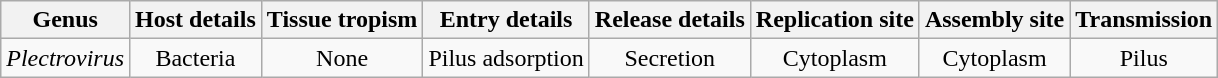<table class="wikitable sortable" style="text-align:center">
<tr>
<th>Genus</th>
<th>Host details</th>
<th>Tissue tropism</th>
<th>Entry details</th>
<th>Release details</th>
<th>Replication site</th>
<th>Assembly site</th>
<th>Transmission</th>
</tr>
<tr>
<td><em>Plectrovirus</em></td>
<td>Bacteria</td>
<td>None</td>
<td>Pilus adsorption</td>
<td>Secretion</td>
<td>Cytoplasm</td>
<td>Cytoplasm</td>
<td>Pilus</td>
</tr>
</table>
